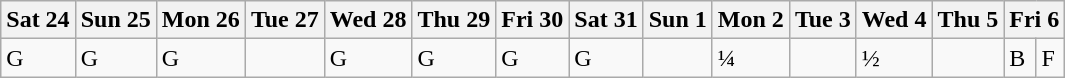<table class="wikitable olympic-schedule field-hockey">
<tr>
<th>Sat 24</th>
<th>Sun 25</th>
<th>Mon 26</th>
<th>Tue 27</th>
<th>Wed 28</th>
<th>Thu 29</th>
<th>Fri 30</th>
<th>Sat 31</th>
<th>Sun 1</th>
<th>Mon 2</th>
<th>Tue 3</th>
<th>Wed 4</th>
<th colspan="2">Thu 5</th>
<th colspan="2">Fri 6</th>
</tr>
<tr>
<td class="team-group">G</td>
<td class="team-group">G</td>
<td class="team-group">G</td>
<td></td>
<td class="team-group">G</td>
<td class="team-group">G</td>
<td class="team-group">G</td>
<td class="team-group">G</td>
<td></td>
<td class="team-qf">¼</td>
<td></td>
<td class="team-sf">½</td>
<td colspan="2"></td>
<td class="team-bronze">B</td>
<td class="team-final">F</td>
</tr>
</table>
